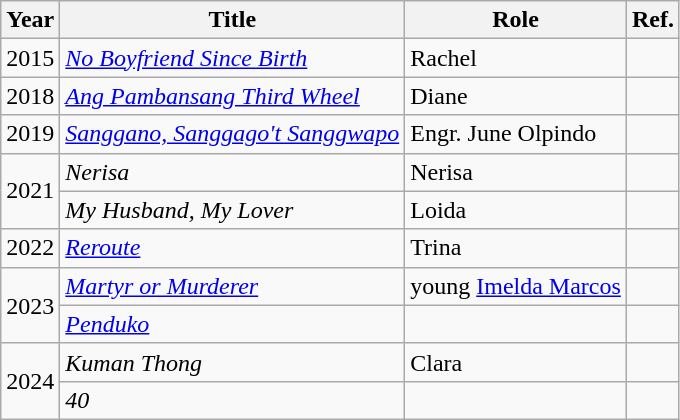<table class="wikitable sortable">
<tr>
<th>Year</th>
<th>Title</th>
<th>Role</th>
<th>Ref.</th>
</tr>
<tr>
<td>2015</td>
<td><em><a href='#'>No Boyfriend Since Birth</a></em></td>
<td>Rachel</td>
<td></td>
</tr>
<tr>
<td>2018</td>
<td><em><a href='#'>Ang Pambansang Third Wheel</a></em></td>
<td>Diane</td>
<td></td>
</tr>
<tr>
<td>2019</td>
<td><em><a href='#'>Sanggano, Sanggago't Sanggwapo</a></em></td>
<td>Engr. June Olpindo</td>
<td></td>
</tr>
<tr>
<td rowspan="2">2021</td>
<td><em>Nerisa</em></td>
<td>Nerisa</td>
<td></td>
</tr>
<tr>
<td><em>My Husband, My Lover</em></td>
<td>Loida</td>
<td></td>
</tr>
<tr>
<td>2022</td>
<td><em><a href='#'>Reroute</a></em></td>
<td>Trina</td>
<td></td>
</tr>
<tr>
<td rowspan="2">2023</td>
<td><em><a href='#'>Martyr or Murderer</a></em></td>
<td>young <a href='#'>Imelda Marcos</a></td>
<td></td>
</tr>
<tr>
<td><em><a href='#'>Penduko</a></em></td>
<td></td>
<td></td>
</tr>
<tr>
<td rowspan="3">2024</td>
<td><em>Kuman Thong</em></td>
<td>Clara</td>
<td></td>
</tr>
<tr>
<td><em>40</em></td>
<td></td>
<td></td>
</tr>
</table>
